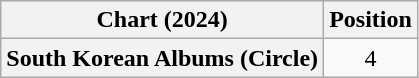<table class="wikitable plainrowheaders" style="text-align:center">
<tr>
<th scope="col">Chart (2024)</th>
<th scope="col">Position</th>
</tr>
<tr>
<th scope="row">South Korean Albums (Circle)</th>
<td>4</td>
</tr>
</table>
